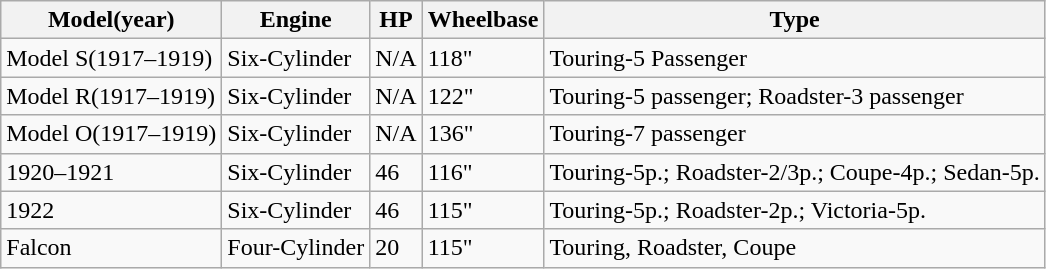<table class="wikitable">
<tr>
<th>Model(year)</th>
<th>Engine</th>
<th>HP</th>
<th>Wheelbase</th>
<th>Type</th>
</tr>
<tr>
<td>Model S(1917–1919)</td>
<td>Six-Cylinder</td>
<td>N/A</td>
<td>118"</td>
<td>Touring-5 Passenger</td>
</tr>
<tr>
<td>Model R(1917–1919)</td>
<td>Six-Cylinder</td>
<td>N/A</td>
<td>122"</td>
<td>Touring-5 passenger; Roadster-3 passenger</td>
</tr>
<tr>
<td>Model O(1917–1919)</td>
<td>Six-Cylinder</td>
<td>N/A</td>
<td>136"</td>
<td>Touring-7 passenger</td>
</tr>
<tr>
<td>1920–1921</td>
<td>Six-Cylinder</td>
<td>46</td>
<td>116"</td>
<td>Touring-5p.; Roadster-2/3p.; Coupe-4p.; Sedan-5p.</td>
</tr>
<tr>
<td>1922</td>
<td>Six-Cylinder</td>
<td>46</td>
<td>115"</td>
<td>Touring-5p.; Roadster-2p.; Victoria-5p.</td>
</tr>
<tr>
<td>Falcon</td>
<td>Four-Cylinder</td>
<td>20</td>
<td>115"</td>
<td>Touring, Roadster, Coupe</td>
</tr>
</table>
